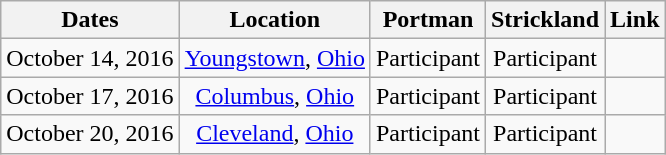<table class="wikitable" style="text-align:center">
<tr>
<th>Dates</th>
<th>Location</th>
<th>Portman</th>
<th>Strickland</th>
<th>Link</th>
</tr>
<tr>
<td>October 14, 2016</td>
<td><a href='#'>Youngstown</a>, <a href='#'>Ohio</a></td>
<td>Participant</td>
<td>Participant</td>
<td align=left></td>
</tr>
<tr>
<td>October 17, 2016</td>
<td><a href='#'>Columbus</a>, <a href='#'>Ohio</a></td>
<td>Participant</td>
<td>Participant</td>
<td align=left></td>
</tr>
<tr>
<td>October 20, 2016</td>
<td><a href='#'>Cleveland</a>, <a href='#'>Ohio</a></td>
<td>Participant</td>
<td>Participant</td>
<td align=left></td>
</tr>
</table>
